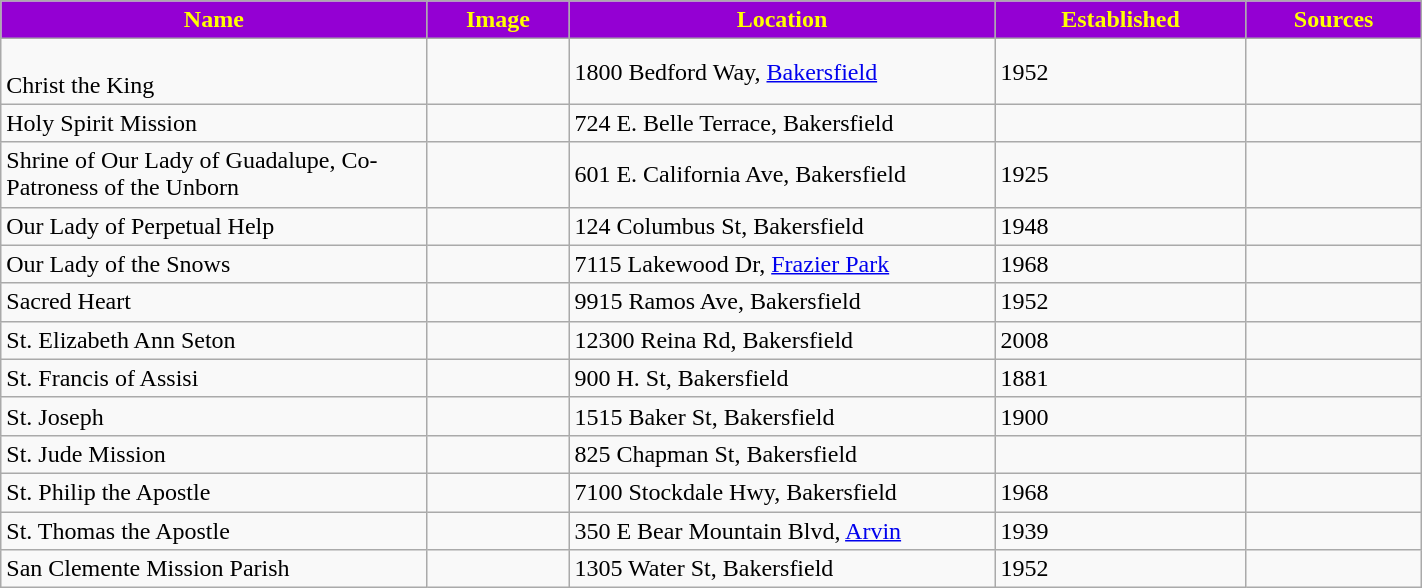<table class="wikitable sortable" style="width:75%">
<tr>
<th style="background:darkviolet; color:yellow;" width="30%"><strong>Name</strong></th>
<th style="background:darkviolet; color:yellow;" width="10%"><strong>Image</strong></th>
<th style="background:darkviolet; color:yellow;" width="30%"><strong>Location</strong></th>
<th style="background:darkviolet; color:yellow;" width="15"><strong>Established</strong></th>
<th style="background:darkviolet; color:yellow;" width="10"><strong>Sources</strong></th>
</tr>
<tr>
<td><br>Christ the King</td>
<td></td>
<td>1800 Bedford Way, <a href='#'>Bakersfield</a></td>
<td>1952</td>
<td></td>
</tr>
<tr>
<td>Holy Spirit Mission</td>
<td></td>
<td>724 E. Belle Terrace, Bakersfield</td>
<td></td>
<td></td>
</tr>
<tr>
<td>Shrine of Our Lady of Guadalupe, Co-Patroness of the Unborn</td>
<td></td>
<td>601 E. California Ave, Bakersfield</td>
<td>1925</td>
<td></td>
</tr>
<tr>
<td>Our Lady of Perpetual Help</td>
<td></td>
<td>124 Columbus St, Bakersfield</td>
<td>1948</td>
<td></td>
</tr>
<tr>
<td>Our Lady of the Snows</td>
<td></td>
<td>7115 Lakewood Dr, <a href='#'>Frazier Park</a></td>
<td>1968</td>
<td></td>
</tr>
<tr>
<td>Sacred Heart</td>
<td></td>
<td>9915 Ramos Ave, Bakersfield</td>
<td>1952</td>
<td></td>
</tr>
<tr>
<td>St. Elizabeth Ann Seton</td>
<td></td>
<td>12300 Reina Rd, Bakersfield</td>
<td>2008</td>
<td></td>
</tr>
<tr>
<td>St. Francis of Assisi</td>
<td></td>
<td>900 H. St, Bakersfield</td>
<td>1881</td>
<td></td>
</tr>
<tr>
<td>St. Joseph</td>
<td></td>
<td>1515 Baker St, Bakersfield</td>
<td>1900</td>
<td></td>
</tr>
<tr>
<td>St. Jude Mission</td>
<td></td>
<td>825 Chapman St, Bakersfield</td>
<td></td>
<td></td>
</tr>
<tr>
<td>St. Philip the Apostle</td>
<td></td>
<td>7100 Stockdale Hwy, Bakersfield</td>
<td>1968</td>
<td></td>
</tr>
<tr>
<td>St. Thomas the Apostle</td>
<td></td>
<td>350 E Bear Mountain Blvd, <a href='#'>Arvin</a></td>
<td>1939</td>
<td></td>
</tr>
<tr>
<td>San Clemente Mission Parish</td>
<td></td>
<td>1305 Water St, Bakersfield</td>
<td>1952</td>
<td></td>
</tr>
</table>
